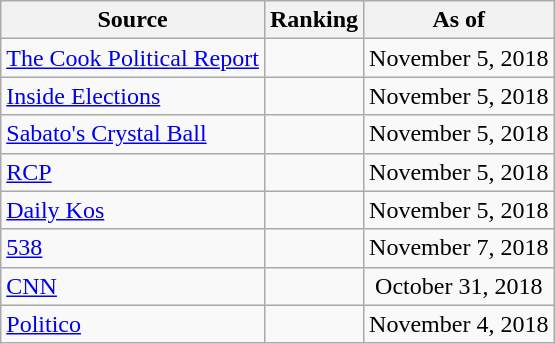<table class="wikitable" style="text-align:center">
<tr>
<th>Source</th>
<th>Ranking</th>
<th>As of</th>
</tr>
<tr>
<td align=left><a href='#'>The Cook Political Report</a></td>
<td></td>
<td>November 5, 2018</td>
</tr>
<tr>
<td align=left><a href='#'>Inside Elections</a></td>
<td></td>
<td>November 5, 2018</td>
</tr>
<tr>
<td align=left><a href='#'>Sabato's Crystal Ball</a></td>
<td></td>
<td>November 5, 2018</td>
</tr>
<tr>
<td align="left"><a href='#'>RCP</a></td>
<td></td>
<td>November 5, 2018</td>
</tr>
<tr>
<td align="left"><a href='#'>Daily Kos</a></td>
<td></td>
<td>November 5, 2018</td>
</tr>
<tr>
<td align="left"><a href='#'>538</a></td>
<td></td>
<td>November 7, 2018</td>
</tr>
<tr>
<td align="left"><a href='#'>CNN</a></td>
<td></td>
<td>October 31, 2018</td>
</tr>
<tr>
<td align="left"><a href='#'>Politico</a></td>
<td></td>
<td>November 4, 2018</td>
</tr>
</table>
